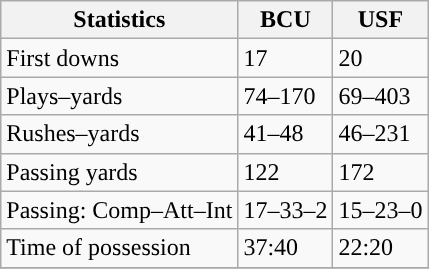<table class="wikitable" style="float: left;">
<tr>
<th>Statistics</th>
<th>BCU</th>
<th>USF</th>
</tr>
<tr>
<td>First downs</td>
<td>17</td>
<td>20</td>
</tr>
<tr>
<td>Plays–yards</td>
<td>74–170</td>
<td>69–403</td>
</tr>
<tr>
<td>Rushes–yards</td>
<td>41–48</td>
<td>46–231</td>
</tr>
<tr>
<td>Passing yards</td>
<td>122</td>
<td>172</td>
</tr>
<tr>
<td>Passing: Comp–Att–Int</td>
<td>17–33–2</td>
<td>15–23–0</td>
</tr>
<tr>
<td>Time of possession</td>
<td>37:40</td>
<td>22:20</td>
</tr>
<tr>
</tr>
</table>
